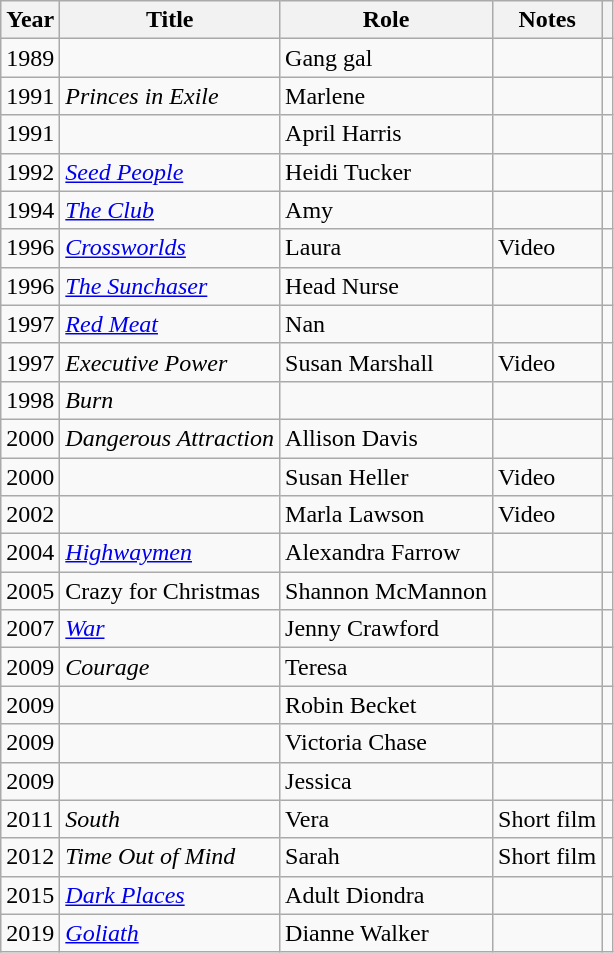<table class="wikitable sortable">
<tr>
<th>Year</th>
<th>Title</th>
<th>Role</th>
<th class="unsortable">Notes</th>
<th class="unsortable"></th>
</tr>
<tr>
<td>1989</td>
<td><em></em></td>
<td>Gang gal</td>
<td></td>
<td></td>
</tr>
<tr>
<td>1991</td>
<td><em>Princes in Exile</em></td>
<td>Marlene</td>
<td></td>
<td></td>
</tr>
<tr>
<td>1991</td>
<td><em></em></td>
<td>April Harris</td>
<td></td>
<td></td>
</tr>
<tr>
<td>1992</td>
<td><em><a href='#'>Seed People</a></em></td>
<td>Heidi Tucker</td>
<td></td>
<td></td>
</tr>
<tr>
<td>1994</td>
<td data-sort-value="Club, The"><em><a href='#'>The Club</a></em></td>
<td>Amy</td>
<td></td>
<td></td>
</tr>
<tr>
<td>1996</td>
<td><em><a href='#'>Crossworlds</a></em></td>
<td>Laura</td>
<td>Video</td>
<td></td>
</tr>
<tr>
<td>1996</td>
<td><em><a href='#'>The Sunchaser</a></em></td>
<td>Head Nurse</td>
<td></td>
<td></td>
</tr>
<tr>
<td>1997</td>
<td><em><a href='#'>Red Meat</a></em></td>
<td>Nan</td>
<td></td>
<td></td>
</tr>
<tr>
<td>1997</td>
<td><em>Executive Power</em></td>
<td>Susan Marshall</td>
<td>Video</td>
<td></td>
</tr>
<tr>
<td>1998</td>
<td><em>Burn</em></td>
<td></td>
<td></td>
<td></td>
</tr>
<tr>
<td>2000</td>
<td><em>Dangerous Attraction</em></td>
<td>Allison Davis</td>
<td></td>
<td></td>
</tr>
<tr>
<td>2000</td>
<td><em></em></td>
<td>Susan Heller</td>
<td>Video</td>
<td></td>
</tr>
<tr>
<td>2002</td>
<td><em></em></td>
<td>Marla Lawson</td>
<td>Video</td>
<td></td>
</tr>
<tr>
<td>2004</td>
<td><em><a href='#'>Highwaymen</a></em></td>
<td>Alexandra Farrow</td>
<td></td>
<td></td>
</tr>
<tr>
<td>2005</td>
<td>Crazy for Christmas</td>
<td>Shannon McMannon</td>
<td></td>
<td></td>
</tr>
<tr>
<td>2007</td>
<td><em><a href='#'>War</a></em></td>
<td>Jenny Crawford</td>
<td></td>
<td></td>
</tr>
<tr>
<td>2009</td>
<td><em>Courage</em></td>
<td>Teresa</td>
<td></td>
<td></td>
</tr>
<tr>
<td>2009</td>
<td><em></em></td>
<td>Robin Becket</td>
<td></td>
<td></td>
</tr>
<tr>
<td>2009</td>
<td><em></em></td>
<td>Victoria Chase</td>
<td></td>
<td></td>
</tr>
<tr>
<td>2009</td>
<td><em></em></td>
<td>Jessica</td>
<td></td>
<td></td>
</tr>
<tr>
<td>2011</td>
<td><em>South</em></td>
<td>Vera</td>
<td>Short film</td>
<td></td>
</tr>
<tr>
<td>2012</td>
<td><em>Time Out of Mind</em></td>
<td>Sarah</td>
<td>Short film</td>
<td></td>
</tr>
<tr>
<td>2015</td>
<td><em><a href='#'>Dark Places</a></em></td>
<td>Adult Diondra</td>
<td></td>
<td></td>
</tr>
<tr>
<td>2019</td>
<td><em><a href='#'>Goliath</a></em></td>
<td>Dianne Walker</td>
<td></td>
<td></td>
</tr>
</table>
